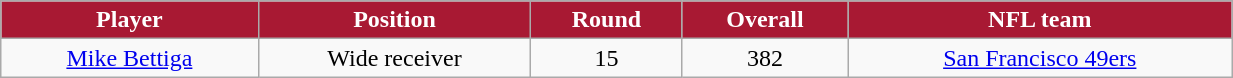<table class="wikitable" width="65%">
<tr align="center" style="background:#A81933;color:#FFFFFF;">
<td><strong>Player</strong></td>
<td><strong>Position</strong></td>
<td><strong>Round</strong></td>
<td><strong>Overall</strong></td>
<td><strong>NFL team</strong></td>
</tr>
<tr align="center" bgcolor="">
<td><a href='#'>Mike Bettiga</a></td>
<td>Wide receiver</td>
<td>15</td>
<td>382</td>
<td><a href='#'>San Francisco 49ers</a></td>
</tr>
</table>
